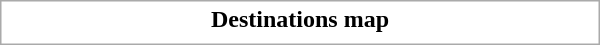<table class="collapsible collapsed" style="border:1px #aaa solid; width:25em; margin:0.2em auto">
<tr>
<th>Destinations map</th>
</tr>
<tr>
<td></td>
</tr>
</table>
